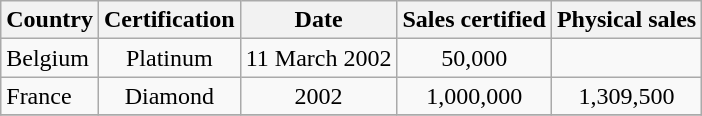<table class="wikitable sortable">
<tr>
<th>Country</th>
<th>Certification</th>
<th>Date</th>
<th>Sales certified</th>
<th>Physical sales</th>
</tr>
<tr>
<td>Belgium</td>
<td align="center">Platinum</td>
<td align="center">11 March 2002</td>
<td align="center">50,000</td>
<td align="center"></td>
</tr>
<tr>
<td>France</td>
<td align="center">Diamond</td>
<td align="center">2002</td>
<td align="center">1,000,000</td>
<td align="center">1,309,500</td>
</tr>
<tr>
</tr>
</table>
